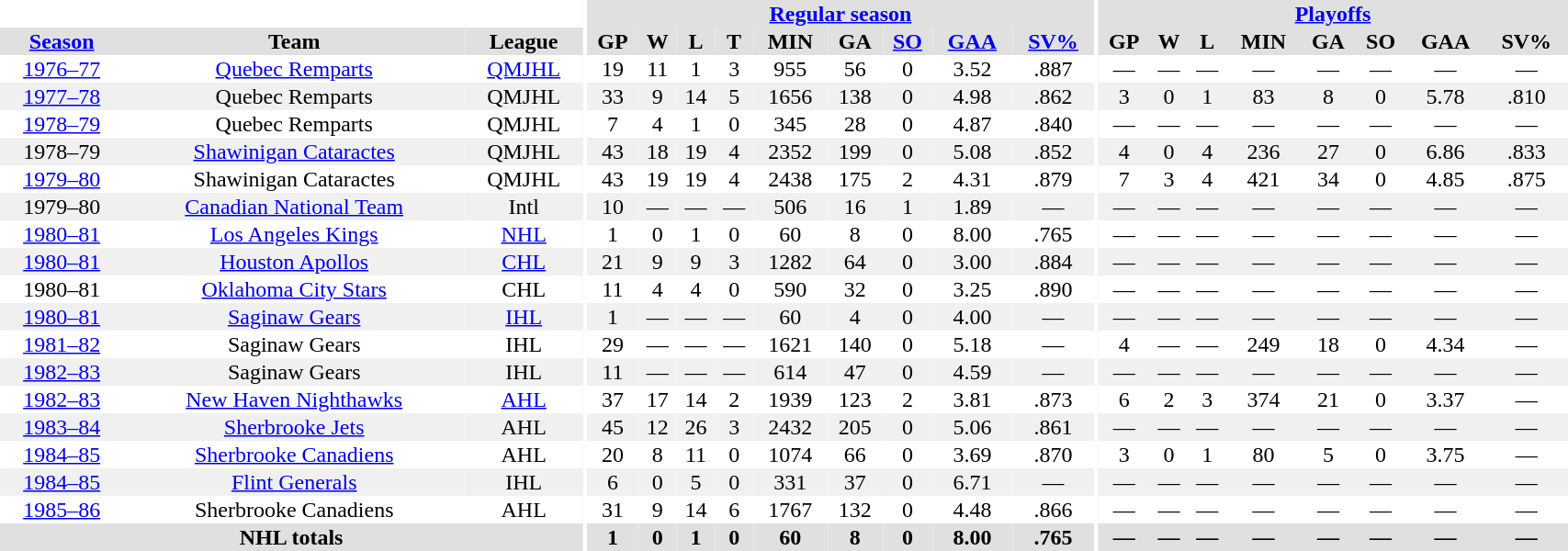<table border="0" cellpadding="1" cellspacing="0" style="width:90%; text-align:center;">
<tr bgcolor="#e0e0e0">
<th colspan="3" bgcolor="#ffffff"></th>
<th rowspan="99" bgcolor="#ffffff"></th>
<th colspan="9" bgcolor="#e0e0e0"><a href='#'>Regular season</a></th>
<th rowspan="99" bgcolor="#ffffff"></th>
<th colspan="8" bgcolor="#e0e0e0"><a href='#'>Playoffs</a></th>
</tr>
<tr bgcolor="#e0e0e0">
<th><a href='#'>Season</a></th>
<th>Team</th>
<th>League</th>
<th>GP</th>
<th>W</th>
<th>L</th>
<th>T</th>
<th>MIN</th>
<th>GA</th>
<th><a href='#'>SO</a></th>
<th><a href='#'>GAA</a></th>
<th><a href='#'>SV%</a></th>
<th>GP</th>
<th>W</th>
<th>L</th>
<th>MIN</th>
<th>GA</th>
<th>SO</th>
<th>GAA</th>
<th>SV%</th>
</tr>
<tr>
<td><a href='#'>1976–77</a></td>
<td><a href='#'>Quebec Remparts</a></td>
<td><a href='#'>QMJHL</a></td>
<td>19</td>
<td>11</td>
<td>1</td>
<td>3</td>
<td>955</td>
<td>56</td>
<td>0</td>
<td>3.52</td>
<td>.887</td>
<td>—</td>
<td>—</td>
<td>—</td>
<td>—</td>
<td>—</td>
<td>—</td>
<td>—</td>
<td>—</td>
</tr>
<tr bgcolor="#f0f0f0">
<td><a href='#'>1977–78</a></td>
<td>Quebec Remparts</td>
<td>QMJHL</td>
<td>33</td>
<td>9</td>
<td>14</td>
<td>5</td>
<td>1656</td>
<td>138</td>
<td>0</td>
<td>4.98</td>
<td>.862</td>
<td>3</td>
<td>0</td>
<td>1</td>
<td>83</td>
<td>8</td>
<td>0</td>
<td>5.78</td>
<td>.810</td>
</tr>
<tr>
<td><a href='#'>1978–79</a></td>
<td>Quebec Remparts</td>
<td>QMJHL</td>
<td>7</td>
<td>4</td>
<td>1</td>
<td>0</td>
<td>345</td>
<td>28</td>
<td>0</td>
<td>4.87</td>
<td>.840</td>
<td>—</td>
<td>—</td>
<td>—</td>
<td>—</td>
<td>—</td>
<td>—</td>
<td>—</td>
<td>—</td>
</tr>
<tr bgcolor="#f0f0f0">
<td>1978–79</td>
<td><a href='#'>Shawinigan Cataractes</a></td>
<td>QMJHL</td>
<td>43</td>
<td>18</td>
<td>19</td>
<td>4</td>
<td>2352</td>
<td>199</td>
<td>0</td>
<td>5.08</td>
<td>.852</td>
<td>4</td>
<td>0</td>
<td>4</td>
<td>236</td>
<td>27</td>
<td>0</td>
<td>6.86</td>
<td>.833</td>
</tr>
<tr>
<td><a href='#'>1979–80</a></td>
<td>Shawinigan Cataractes</td>
<td>QMJHL</td>
<td>43</td>
<td>19</td>
<td>19</td>
<td>4</td>
<td>2438</td>
<td>175</td>
<td>2</td>
<td>4.31</td>
<td>.879</td>
<td>7</td>
<td>3</td>
<td>4</td>
<td>421</td>
<td>34</td>
<td>0</td>
<td>4.85</td>
<td>.875</td>
</tr>
<tr bgcolor="#f0f0f0">
<td>1979–80</td>
<td><a href='#'>Canadian National Team</a></td>
<td>Intl</td>
<td>10</td>
<td>—</td>
<td>—</td>
<td>—</td>
<td>506</td>
<td>16</td>
<td>1</td>
<td>1.89</td>
<td>—</td>
<td>—</td>
<td>—</td>
<td>—</td>
<td>—</td>
<td>—</td>
<td>—</td>
<td>—</td>
<td>—</td>
</tr>
<tr>
<td><a href='#'>1980–81</a></td>
<td><a href='#'>Los Angeles Kings</a></td>
<td><a href='#'>NHL</a></td>
<td>1</td>
<td>0</td>
<td>1</td>
<td>0</td>
<td>60</td>
<td>8</td>
<td>0</td>
<td>8.00</td>
<td>.765</td>
<td>—</td>
<td>—</td>
<td>—</td>
<td>—</td>
<td>—</td>
<td>—</td>
<td>—</td>
<td>—</td>
</tr>
<tr bgcolor="#f0f0f0">
<td><a href='#'>1980–81</a></td>
<td><a href='#'>Houston Apollos</a></td>
<td><a href='#'>CHL</a></td>
<td>21</td>
<td>9</td>
<td>9</td>
<td>3</td>
<td>1282</td>
<td>64</td>
<td>0</td>
<td>3.00</td>
<td>.884</td>
<td>—</td>
<td>—</td>
<td>—</td>
<td>—</td>
<td>—</td>
<td>—</td>
<td>—</td>
<td>—</td>
</tr>
<tr>
<td>1980–81</td>
<td><a href='#'>Oklahoma City Stars</a></td>
<td>CHL</td>
<td>11</td>
<td>4</td>
<td>4</td>
<td>0</td>
<td>590</td>
<td>32</td>
<td>0</td>
<td>3.25</td>
<td>.890</td>
<td>—</td>
<td>—</td>
<td>—</td>
<td>—</td>
<td>—</td>
<td>—</td>
<td>—</td>
<td>—</td>
</tr>
<tr bgcolor="#f0f0f0">
<td><a href='#'>1980–81</a></td>
<td><a href='#'>Saginaw Gears</a></td>
<td><a href='#'>IHL</a></td>
<td>1</td>
<td>—</td>
<td>—</td>
<td>—</td>
<td>60</td>
<td>4</td>
<td>0</td>
<td>4.00</td>
<td>—</td>
<td>—</td>
<td>—</td>
<td>—</td>
<td>—</td>
<td>—</td>
<td>—</td>
<td>—</td>
<td>—</td>
</tr>
<tr>
<td><a href='#'>1981–82</a></td>
<td>Saginaw Gears</td>
<td>IHL</td>
<td>29</td>
<td>—</td>
<td>—</td>
<td>—</td>
<td>1621</td>
<td>140</td>
<td>0</td>
<td>5.18</td>
<td>—</td>
<td>4</td>
<td>—</td>
<td>—</td>
<td>249</td>
<td>18</td>
<td>0</td>
<td>4.34</td>
<td>—</td>
</tr>
<tr bgcolor="#f0f0f0">
<td><a href='#'>1982–83</a></td>
<td>Saginaw Gears</td>
<td>IHL</td>
<td>11</td>
<td>—</td>
<td>—</td>
<td>—</td>
<td>614</td>
<td>47</td>
<td>0</td>
<td>4.59</td>
<td>—</td>
<td>—</td>
<td>—</td>
<td>—</td>
<td>—</td>
<td>—</td>
<td>—</td>
<td>—</td>
<td>—</td>
</tr>
<tr>
<td><a href='#'>1982–83</a></td>
<td><a href='#'>New Haven Nighthawks</a></td>
<td><a href='#'>AHL</a></td>
<td>37</td>
<td>17</td>
<td>14</td>
<td>2</td>
<td>1939</td>
<td>123</td>
<td>2</td>
<td>3.81</td>
<td>.873</td>
<td>6</td>
<td>2</td>
<td>3</td>
<td>374</td>
<td>21</td>
<td>0</td>
<td>3.37</td>
<td>—</td>
</tr>
<tr bgcolor="#f0f0f0">
<td><a href='#'>1983–84</a></td>
<td><a href='#'>Sherbrooke Jets</a></td>
<td>AHL</td>
<td>45</td>
<td>12</td>
<td>26</td>
<td>3</td>
<td>2432</td>
<td>205</td>
<td>0</td>
<td>5.06</td>
<td>.861</td>
<td>—</td>
<td>—</td>
<td>—</td>
<td>—</td>
<td>—</td>
<td>—</td>
<td>—</td>
<td>—</td>
</tr>
<tr>
<td><a href='#'>1984–85</a></td>
<td><a href='#'>Sherbrooke Canadiens</a></td>
<td>AHL</td>
<td>20</td>
<td>8</td>
<td>11</td>
<td>0</td>
<td>1074</td>
<td>66</td>
<td>0</td>
<td>3.69</td>
<td>.870</td>
<td>3</td>
<td>0</td>
<td>1</td>
<td>80</td>
<td>5</td>
<td>0</td>
<td>3.75</td>
<td>—</td>
</tr>
<tr bgcolor="#f0f0f0">
<td><a href='#'>1984–85</a></td>
<td><a href='#'>Flint Generals</a></td>
<td>IHL</td>
<td>6</td>
<td>0</td>
<td>5</td>
<td>0</td>
<td>331</td>
<td>37</td>
<td>0</td>
<td>6.71</td>
<td>—</td>
<td>—</td>
<td>—</td>
<td>—</td>
<td>—</td>
<td>—</td>
<td>—</td>
<td>—</td>
<td>—</td>
</tr>
<tr>
<td><a href='#'>1985–86</a></td>
<td>Sherbrooke Canadiens</td>
<td>AHL</td>
<td>31</td>
<td>9</td>
<td>14</td>
<td>6</td>
<td>1767</td>
<td>132</td>
<td>0</td>
<td>4.48</td>
<td>.866</td>
<td>—</td>
<td>—</td>
<td>—</td>
<td>—</td>
<td>—</td>
<td>—</td>
<td>—</td>
<td>—</td>
</tr>
<tr bgcolor="#e0e0e0">
<th colspan=3>NHL totals</th>
<th>1</th>
<th>0</th>
<th>1</th>
<th>0</th>
<th>60</th>
<th>8</th>
<th>0</th>
<th>8.00</th>
<th>.765</th>
<th>—</th>
<th>—</th>
<th>—</th>
<th>—</th>
<th>—</th>
<th>—</th>
<th>—</th>
<th>—</th>
</tr>
</table>
